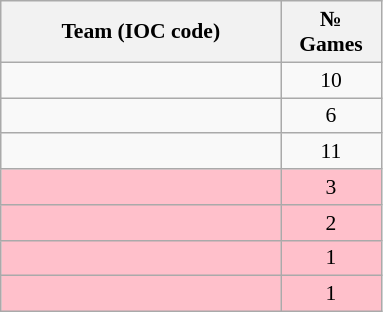<table class="wikitable sortable" style="margin-top:0em; text-align:center; font-size:90%;">
<tr>
<th Width=180>Team (IOC code)</th>
<th Width=60>№ Games</th>
</tr>
<tr>
<td align=left></td>
<td>10</td>
</tr>
<tr>
<td align=left></td>
<td>6</td>
</tr>
<tr>
<td align=left></td>
<td>11</td>
</tr>
<tr bgcolor=pink>
<td align=left><em></em></td>
<td>3</td>
</tr>
<tr bgcolor=pink>
<td align=left><em></em></td>
<td>2</td>
</tr>
<tr bgcolor=pink>
<td align=left><em></em></td>
<td>1</td>
</tr>
<tr bgcolor=pink>
<td align=left><em></em></td>
<td>1</td>
</tr>
</table>
